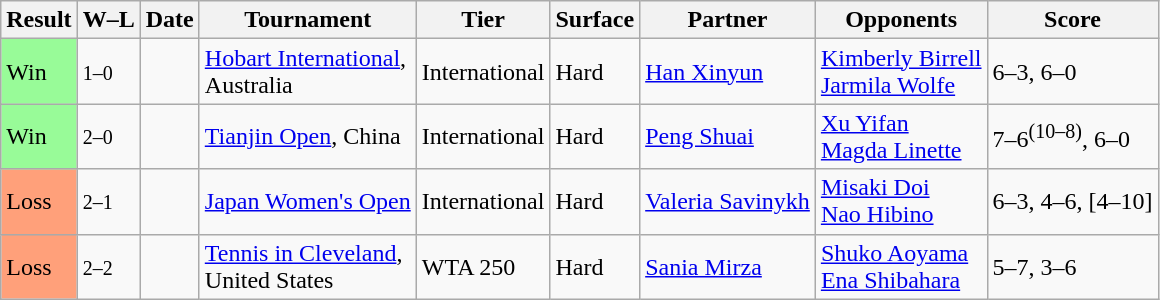<table class="sortable wikitable">
<tr>
<th>Result</th>
<th class="unsortable">W–L</th>
<th>Date</th>
<th>Tournament</th>
<th>Tier</th>
<th>Surface</th>
<th>Partner</th>
<th>Opponents</th>
<th class="unsortable">Score</th>
</tr>
<tr>
<td bgcolor="98FB98">Win</td>
<td><small>1–0</small></td>
<td><a href='#'></a></td>
<td><a href='#'>Hobart International</a>, <br>Australia</td>
<td>International</td>
<td>Hard</td>
<td> <a href='#'>Han Xinyun</a></td>
<td> <a href='#'>Kimberly Birrell</a> <br>  <a href='#'>Jarmila Wolfe</a></td>
<td>6–3, 6–0</td>
</tr>
<tr>
<td bgcolor="98FB98">Win</td>
<td><small>2–0</small></td>
<td><a href='#'></a></td>
<td><a href='#'>Tianjin Open</a>, China</td>
<td>International</td>
<td>Hard</td>
<td> <a href='#'>Peng Shuai</a></td>
<td> <a href='#'>Xu Yifan</a> <br>  <a href='#'>Magda Linette</a></td>
<td>7–6<sup>(10–8)</sup>, 6–0</td>
</tr>
<tr>
<td bgcolor="FFA07A">Loss</td>
<td><small>2–1</small></td>
<td><a href='#'></a></td>
<td><a href='#'>Japan Women's Open</a></td>
<td>International</td>
<td>Hard</td>
<td> <a href='#'>Valeria Savinykh</a></td>
<td> <a href='#'>Misaki Doi</a> <br>  <a href='#'>Nao Hibino</a></td>
<td>6–3, 4–6, [4–10]</td>
</tr>
<tr>
<td bgcolor="FFA07A">Loss</td>
<td><small>2–2</small></td>
<td><a href='#'></a></td>
<td><a href='#'>Tennis in Cleveland</a>, <br>United States</td>
<td>WTA 250</td>
<td>Hard</td>
<td> <a href='#'>Sania Mirza</a></td>
<td> <a href='#'>Shuko Aoyama</a> <br>  <a href='#'>Ena Shibahara</a></td>
<td>5–7, 3–6</td>
</tr>
</table>
